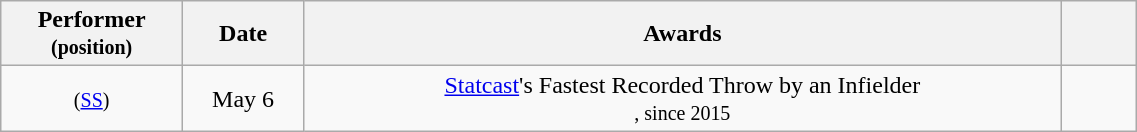<table class="wikitable sortable" style="width:60%;">
<tr align=center>
<th style="width:12%;">Performer <small>(position)</small></th>
<th style="width:8%;" data-sort-type="date">Date</th>
<th style="width:50%;">Awards</th>
<th style="width:5%;"></th>
</tr>
<tr align=center>
<td> <small>(<a href='#'>SS</a>)</small></td>
<td>May 6</td>
<td><a href='#'>Statcast</a>'s Fastest Recorded Throw by an Infielder <br> <small> , since 2015</small></td>
<td></td>
</tr>
</table>
